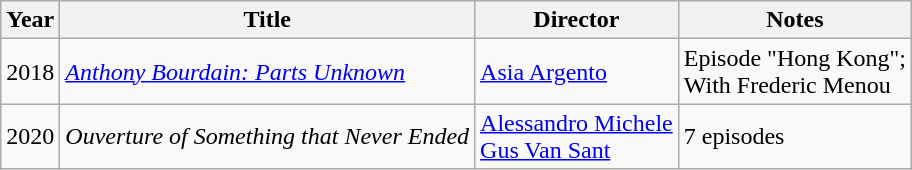<table class="wikitable">
<tr>
<th>Year</th>
<th>Title</th>
<th>Director</th>
<th>Notes</th>
</tr>
<tr>
<td>2018</td>
<td><em><a href='#'>Anthony Bourdain: Parts Unknown</a></em></td>
<td><a href='#'>Asia Argento</a></td>
<td>Episode "Hong Kong";<br>With Frederic Menou</td>
</tr>
<tr>
<td>2020</td>
<td><em>Ouverture of Something that Never Ended</em></td>
<td><a href='#'>Alessandro Michele</a><br><a href='#'>Gus Van Sant</a></td>
<td>7 episodes</td>
</tr>
</table>
